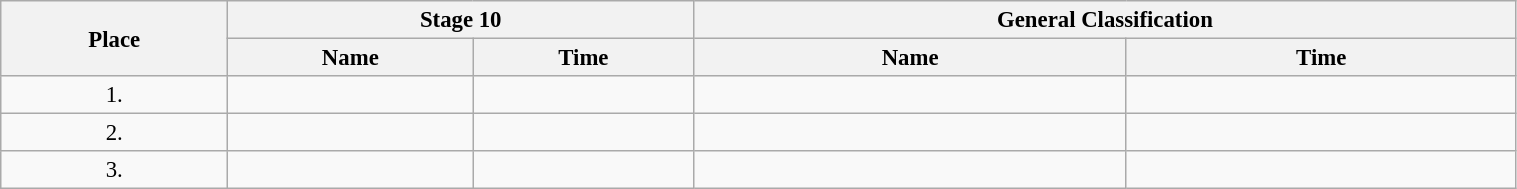<table class=wikitable style="font-size:95%" width="80%">
<tr>
<th rowspan="2">Place</th>
<th colspan="2">Stage 10</th>
<th colspan="2">General Classification</th>
</tr>
<tr>
<th>Name</th>
<th>Time</th>
<th>Name</th>
<th>Time</th>
</tr>
<tr>
<td align="center">1.</td>
<td></td>
<td></td>
<td></td>
<td></td>
</tr>
<tr>
<td align="center">2.</td>
<td></td>
<td></td>
<td></td>
<td></td>
</tr>
<tr>
<td align="center">3.</td>
<td></td>
<td></td>
<td></td>
<td></td>
</tr>
</table>
